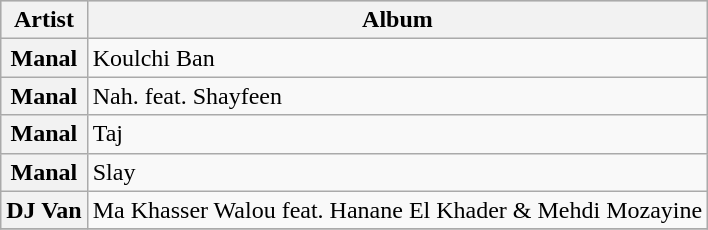<table class="wikitable sortable plainrowheaders">
<tr style="background:#ccc; text-align:center;">
<th scope="col">Artist</th>
<th scope="col">Album</th>
</tr>
<tr>
<th scope=row>Manal</th>
<td>Koulchi Ban</td>
</tr>
<tr>
<th scope=row>Manal</th>
<td>Nah. feat. Shayfeen</td>
</tr>
<tr>
<th scope=row>Manal</th>
<td>Taj</td>
</tr>
<tr>
<th scope=row>Manal</th>
<td>Slay</td>
</tr>
<tr>
<th scope=row>DJ Van</th>
<td>Ma Khasser Walou feat. Hanane El Khader & Mehdi Mozayine</td>
</tr>
<tr>
</tr>
</table>
